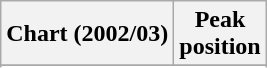<table class="wikitable sortable plainrowheaders" style="text-align:center">
<tr>
<th>Chart (2002/03)</th>
<th>Peak<br>position</th>
</tr>
<tr>
</tr>
<tr>
</tr>
</table>
